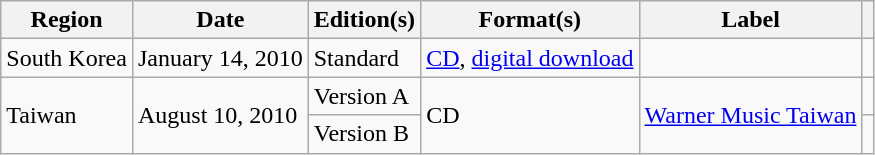<table class="wikitable plainrowheaders">
<tr>
<th scope="col">Region</th>
<th scope="col">Date</th>
<th scope="col">Edition(s)</th>
<th scope="col">Format(s)</th>
<th scope="col">Label</th>
<th scope="col"></th>
</tr>
<tr>
<td>South Korea</td>
<td>January 14, 2010</td>
<td>Standard</td>
<td><a href='#'>CD</a>, <a href='#'>digital download</a></td>
<td></td>
<td></td>
</tr>
<tr>
<td rowspan="2">Taiwan</td>
<td rowspan="2">August 10, 2010</td>
<td>Version A</td>
<td rowspan="2">CD</td>
<td rowspan="2"><a href='#'>Warner Music Taiwan</a></td>
<td></td>
</tr>
<tr>
<td>Version B</td>
<td></td>
</tr>
</table>
